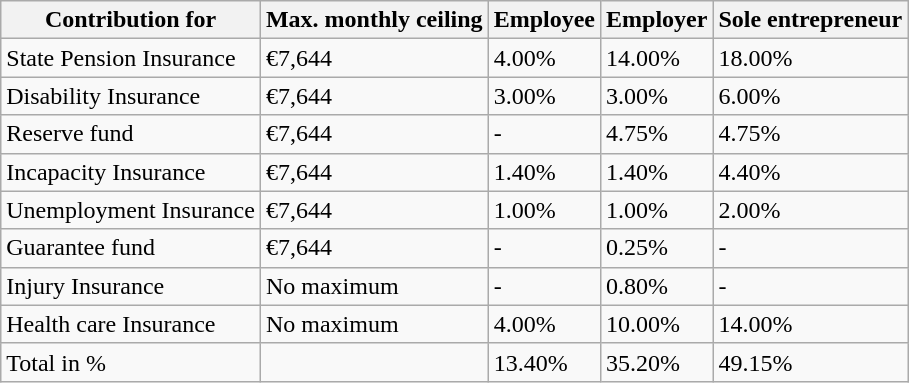<table class="wikitable">
<tr>
<th>Contribution for</th>
<th>Max. monthly ceiling</th>
<th>Employee</th>
<th>Employer</th>
<th>Sole entrepreneur</th>
</tr>
<tr>
<td>State Pension Insurance</td>
<td>€7,644</td>
<td>4.00%</td>
<td>14.00%</td>
<td>18.00%</td>
</tr>
<tr>
<td>Disability Insurance</td>
<td>€7,644</td>
<td>3.00%</td>
<td>3.00%</td>
<td>6.00%</td>
</tr>
<tr>
<td>Reserve fund</td>
<td>€7,644</td>
<td>-</td>
<td>4.75%</td>
<td>4.75%</td>
</tr>
<tr>
<td>Incapacity Insurance</td>
<td>€7,644</td>
<td>1.40%</td>
<td>1.40%</td>
<td>4.40%</td>
</tr>
<tr>
<td>Unemployment Insurance</td>
<td>€7,644</td>
<td>1.00%</td>
<td>1.00%</td>
<td>2.00%</td>
</tr>
<tr>
<td>Guarantee fund</td>
<td>€7,644</td>
<td>-</td>
<td>0.25%</td>
<td>-</td>
</tr>
<tr>
<td>Injury Insurance</td>
<td>No maximum</td>
<td>-</td>
<td>0.80%</td>
<td>-</td>
</tr>
<tr>
<td>Health care Insurance</td>
<td>No maximum</td>
<td>4.00%</td>
<td>10.00%</td>
<td>14.00%</td>
</tr>
<tr>
<td>Total in %</td>
<td></td>
<td>13.40%</td>
<td>35.20%</td>
<td>49.15%</td>
</tr>
</table>
